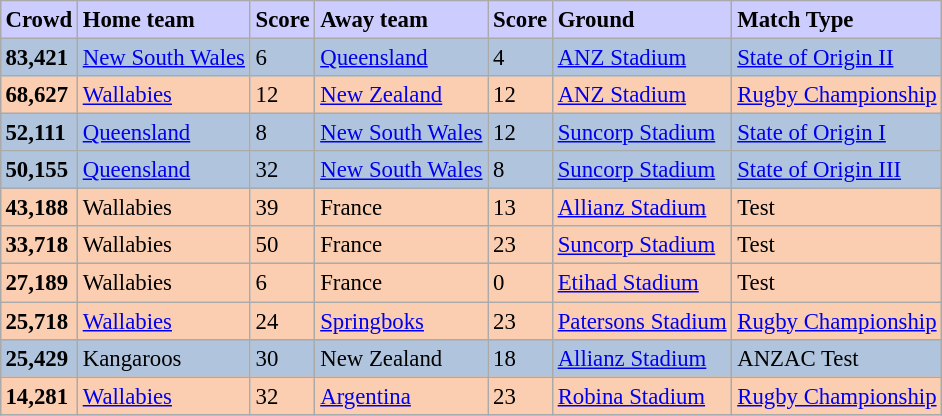<table class="wikitable sortable" style="font-size:95%; margin: 1em auto 1em auto;">
<tr style="background:#ccf;">
<td><strong>Crowd</strong></td>
<td><strong>Home team</strong></td>
<td><strong>Score</strong></td>
<td><strong>Away team</strong></td>
<td><strong>Score</strong></td>
<td><strong>Ground</strong></td>
<td><strong>Match Type</strong></td>
</tr>
<tr style="background:#b0c4de;">
<td><strong>83,421</strong></td>
<td><a href='#'>New South Wales</a></td>
<td>6</td>
<td><a href='#'>Queensland</a></td>
<td>4</td>
<td><a href='#'>ANZ Stadium</a></td>
<td><a href='#'>State of Origin II</a></td>
</tr>
<tr style="background:#fbceb1;">
<td><strong>68,627</strong></td>
<td><a href='#'>Wallabies</a></td>
<td>12</td>
<td><a href='#'>New Zealand</a></td>
<td>12</td>
<td><a href='#'>ANZ Stadium</a></td>
<td><a href='#'>Rugby Championship</a></td>
</tr>
<tr style="background:#b0c4de;">
<td><strong>52,111</strong></td>
<td><a href='#'>Queensland</a></td>
<td>8</td>
<td><a href='#'>New South Wales</a></td>
<td>12</td>
<td><a href='#'>Suncorp Stadium</a></td>
<td><a href='#'>State of Origin I</a></td>
</tr>
<tr style="background:#b0c4de;">
<td><strong>50,155</strong></td>
<td><a href='#'>Queensland</a></td>
<td>32</td>
<td><a href='#'>New South Wales</a></td>
<td>8</td>
<td><a href='#'>Suncorp Stadium</a></td>
<td><a href='#'>State of Origin III</a></td>
</tr>
<tr style="background:#fbceb1;">
<td><strong>43,188</strong></td>
<td>Wallabies</td>
<td>39</td>
<td>France</td>
<td>13</td>
<td><a href='#'>Allianz Stadium</a></td>
<td>Test</td>
</tr>
<tr style="background:#fbceb1;">
<td><strong>33,718</strong></td>
<td>Wallabies</td>
<td>50</td>
<td>France</td>
<td>23</td>
<td><a href='#'>Suncorp Stadium</a></td>
<td>Test</td>
</tr>
<tr style="background:#fbceb1;">
<td><strong>27,189</strong></td>
<td>Wallabies</td>
<td>6</td>
<td>France</td>
<td>0</td>
<td><a href='#'>Etihad Stadium</a></td>
<td>Test</td>
</tr>
<tr style="background:#fbceb1;">
<td><strong>25,718</strong></td>
<td><a href='#'>Wallabies</a></td>
<td>24</td>
<td><a href='#'>Springboks</a></td>
<td>23</td>
<td><a href='#'>Patersons Stadium</a></td>
<td><a href='#'>Rugby Championship</a></td>
</tr>
<tr style="background:#b0c4de;">
<td><strong>25,429</strong></td>
<td>Kangaroos</td>
<td>30</td>
<td>New Zealand</td>
<td>18</td>
<td><a href='#'>Allianz Stadium</a></td>
<td>ANZAC Test</td>
</tr>
<tr style="background:#fbceb1;">
<td><strong>14,281</strong></td>
<td><a href='#'>Wallabies</a></td>
<td>32</td>
<td><a href='#'>Argentina</a></td>
<td>23</td>
<td><a href='#'>Robina Stadium</a></td>
<td><a href='#'>Rugby Championship</a></td>
</tr>
<tr style="background:#fbceb1;"|}>
</tr>
</table>
